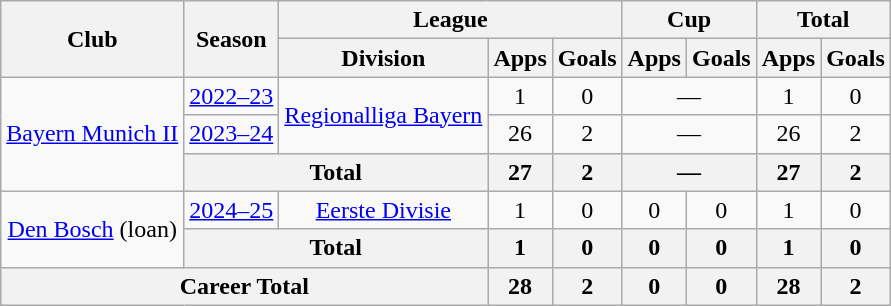<table class="wikitable" Style="text-align: center">
<tr>
<th rowspan="2">Club</th>
<th rowspan="2">Season</th>
<th colspan="3">League</th>
<th colspan="2">Cup</th>
<th colspan="2">Total</th>
</tr>
<tr>
<th>Division</th>
<th>Apps</th>
<th>Goals</th>
<th>Apps</th>
<th>Goals</th>
<th>Apps</th>
<th>Goals</th>
</tr>
<tr>
<td rowspan="3"><a href='#'>Bayern Munich II</a></td>
<td><a href='#'>2022–23</a></td>
<td rowspan="2"><a href='#'>Regionalliga Bayern</a></td>
<td>1</td>
<td>0</td>
<td colspan="2">—</td>
<td>1</td>
<td>0</td>
</tr>
<tr>
<td><a href='#'>2023–24</a></td>
<td>26</td>
<td>2</td>
<td colspan="2">—</td>
<td>26</td>
<td>2</td>
</tr>
<tr>
<th colspan="2">Total</th>
<th>27</th>
<th>2</th>
<th colspan="2">—</th>
<th>27</th>
<th>2</th>
</tr>
<tr>
<td rowspan="2"><a href='#'>Den Bosch</a> (loan)</td>
<td><a href='#'>2024–25</a></td>
<td><a href='#'>Eerste Divisie</a></td>
<td>1</td>
<td>0</td>
<td>0</td>
<td>0</td>
<td>1</td>
<td>0</td>
</tr>
<tr>
<th colspan="2">Total</th>
<th>1</th>
<th>0</th>
<th>0</th>
<th>0</th>
<th>1</th>
<th>0</th>
</tr>
<tr>
<th colspan="3">Career Total</th>
<th>28</th>
<th>2</th>
<th>0</th>
<th>0</th>
<th>28</th>
<th>2</th>
</tr>
</table>
